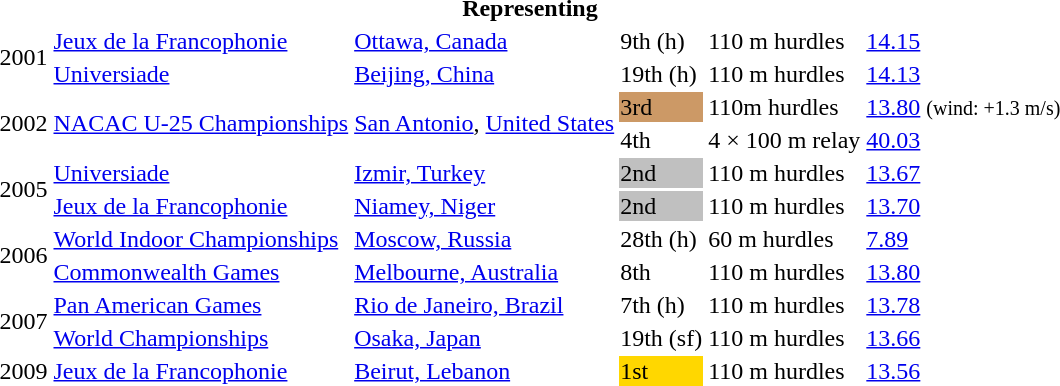<table>
<tr>
<th colspan="6">Representing </th>
</tr>
<tr>
<td rowspan=2>2001</td>
<td><a href='#'>Jeux de la Francophonie</a></td>
<td><a href='#'>Ottawa, Canada</a></td>
<td>9th (h)</td>
<td>110 m hurdles</td>
<td><a href='#'>14.15</a></td>
</tr>
<tr>
<td><a href='#'>Universiade</a></td>
<td><a href='#'>Beijing, China</a></td>
<td>19th (h)</td>
<td>110 m hurdles</td>
<td><a href='#'>14.13</a></td>
</tr>
<tr>
<td rowspan=2>2002</td>
<td rowspan=2><a href='#'>NACAC U-25 Championships</a></td>
<td rowspan=2><a href='#'>San Antonio</a>, <a href='#'>United States</a></td>
<td bgcolor="cc9966">3rd</td>
<td>110m hurdles</td>
<td><a href='#'>13.80</a> <small>(wind: +1.3 m/s)</small></td>
</tr>
<tr>
<td>4th</td>
<td>4 × 100 m relay</td>
<td><a href='#'>40.03</a></td>
</tr>
<tr>
<td rowspan=2>2005</td>
<td><a href='#'>Universiade</a></td>
<td><a href='#'>Izmir, Turkey</a></td>
<td bgcolor=silver>2nd</td>
<td>110 m hurdles</td>
<td><a href='#'>13.67</a></td>
</tr>
<tr>
<td><a href='#'>Jeux de la Francophonie</a></td>
<td><a href='#'>Niamey, Niger</a></td>
<td bgcolor=silver>2nd</td>
<td>110 m hurdles</td>
<td><a href='#'>13.70</a></td>
</tr>
<tr>
<td rowspan=2>2006</td>
<td><a href='#'>World Indoor Championships</a></td>
<td><a href='#'>Moscow, Russia</a></td>
<td>28th (h)</td>
<td>60 m hurdles</td>
<td><a href='#'>7.89</a></td>
</tr>
<tr>
<td><a href='#'>Commonwealth Games</a></td>
<td><a href='#'>Melbourne, Australia</a></td>
<td>8th</td>
<td>110 m hurdles</td>
<td><a href='#'>13.80</a></td>
</tr>
<tr>
<td rowspan=2>2007</td>
<td><a href='#'>Pan American Games</a></td>
<td><a href='#'>Rio de Janeiro, Brazil</a></td>
<td>7th (h)</td>
<td>110 m hurdles</td>
<td><a href='#'>13.78</a></td>
</tr>
<tr>
<td><a href='#'>World Championships</a></td>
<td><a href='#'>Osaka, Japan</a></td>
<td>19th (sf)</td>
<td>110 m hurdles</td>
<td><a href='#'>13.66</a></td>
</tr>
<tr>
<td>2009</td>
<td><a href='#'>Jeux de la Francophonie</a></td>
<td><a href='#'>Beirut, Lebanon</a></td>
<td bgcolor=gold>1st</td>
<td>110 m hurdles</td>
<td><a href='#'>13.56</a></td>
</tr>
</table>
